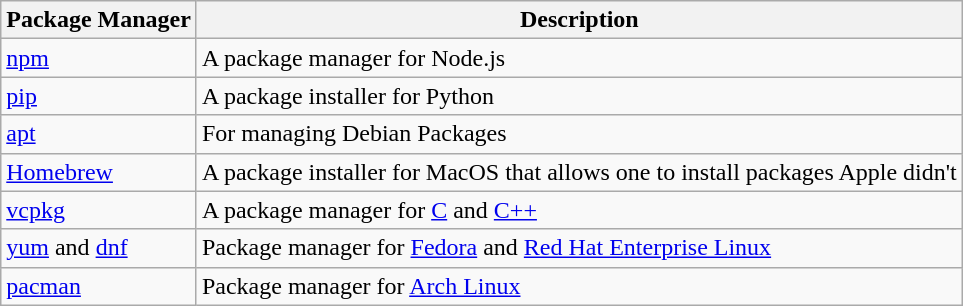<table class="wikitable">
<tr>
<th>Package Manager</th>
<th>Description</th>
</tr>
<tr>
<td><a href='#'>npm</a></td>
<td>A package manager for Node.js</td>
</tr>
<tr>
<td><a href='#'>pip</a></td>
<td>A package installer for Python</td>
</tr>
<tr>
<td><a href='#'>apt</a></td>
<td>For managing Debian Packages</td>
</tr>
<tr>
<td><a href='#'>Homebrew</a></td>
<td>A package installer for MacOS that allows one to install packages Apple didn't</td>
</tr>
<tr>
<td><a href='#'>vcpkg</a></td>
<td>A package manager for <a href='#'>C</a> and <a href='#'>C++</a></td>
</tr>
<tr>
<td><a href='#'>yum</a> and <a href='#'>dnf</a></td>
<td>Package manager for <a href='#'>Fedora</a> and <a href='#'>Red Hat Enterprise Linux</a></td>
</tr>
<tr>
<td><a href='#'>pacman</a></td>
<td>Package manager for <a href='#'>Arch Linux</a></td>
</tr>
</table>
